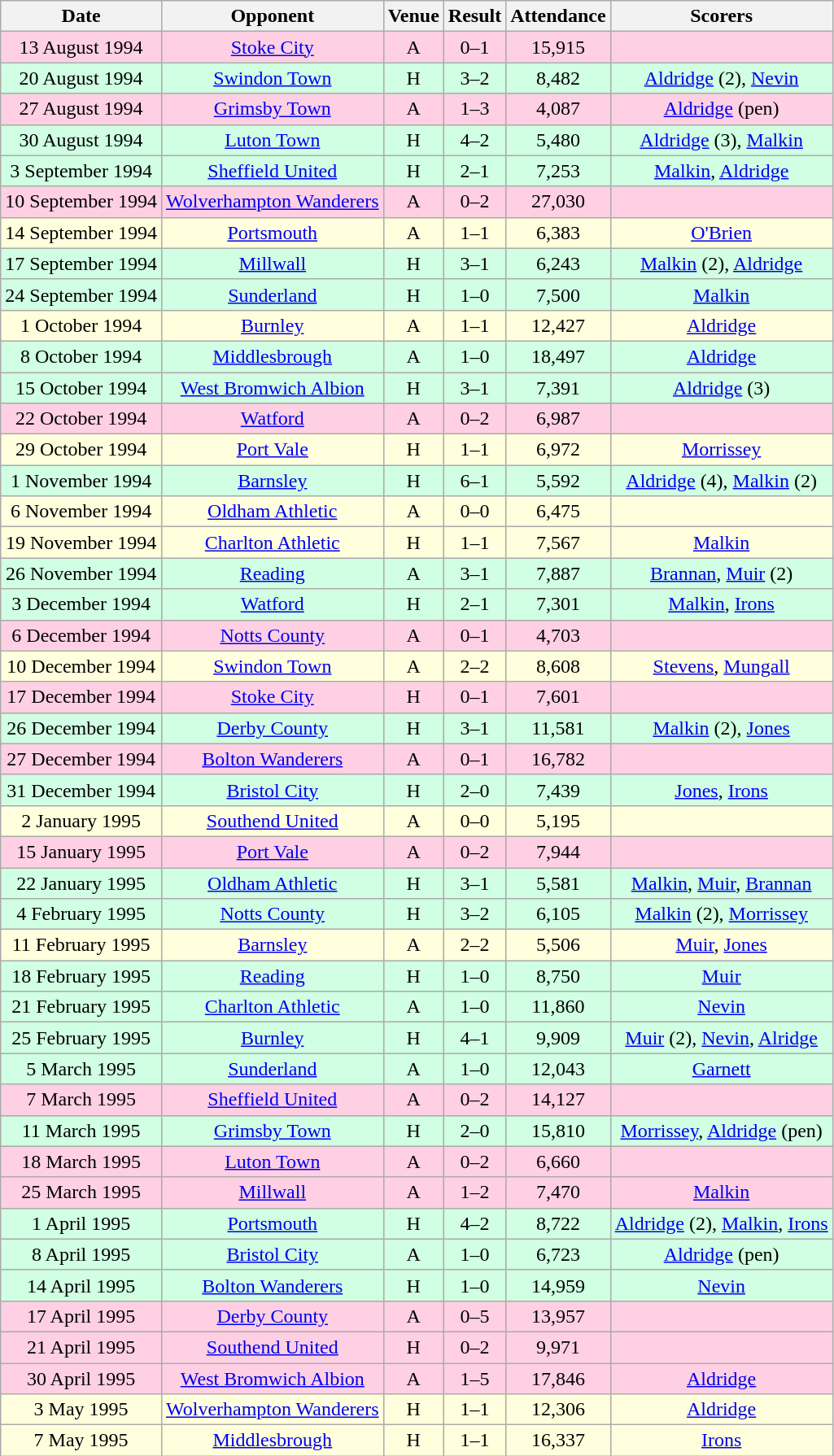<table class="wikitable sortable" style="text-align:center;">
<tr>
<th>Date</th>
<th>Opponent</th>
<th>Venue</th>
<th>Result</th>
<th>Attendance</th>
<th>Scorers</th>
</tr>
<tr style="background:#ffd0e3;">
<td>13 August 1994</td>
<td><a href='#'>Stoke City</a></td>
<td>A</td>
<td>0–1</td>
<td>15,915</td>
<td></td>
</tr>
<tr style="background:#d0ffe3;">
<td>20 August 1994</td>
<td><a href='#'>Swindon Town</a></td>
<td>H</td>
<td>3–2</td>
<td>8,482</td>
<td><a href='#'>Aldridge</a> (2), <a href='#'>Nevin</a></td>
</tr>
<tr style="background:#ffd0e3;">
<td>27 August 1994</td>
<td><a href='#'>Grimsby Town</a></td>
<td>A</td>
<td>1–3</td>
<td>4,087</td>
<td><a href='#'>Aldridge</a> (pen)</td>
</tr>
<tr style="background:#d0ffe3;">
<td>30 August 1994</td>
<td><a href='#'>Luton Town</a></td>
<td>H</td>
<td>4–2</td>
<td>5,480</td>
<td><a href='#'>Aldridge</a> (3), <a href='#'>Malkin</a></td>
</tr>
<tr style="background:#d0ffe3;">
<td>3 September 1994</td>
<td><a href='#'>Sheffield United</a></td>
<td>H</td>
<td>2–1</td>
<td>7,253</td>
<td><a href='#'>Malkin</a>, <a href='#'>Aldridge</a></td>
</tr>
<tr style="background:#ffd0e3;">
<td>10 September 1994</td>
<td><a href='#'>Wolverhampton Wanderers</a></td>
<td>A</td>
<td>0–2</td>
<td>27,030</td>
<td></td>
</tr>
<tr style="background:#ffd;">
<td>14 September 1994</td>
<td><a href='#'>Portsmouth</a></td>
<td>A</td>
<td>1–1</td>
<td>6,383</td>
<td><a href='#'>O'Brien</a></td>
</tr>
<tr style="background:#d0ffe3;">
<td>17 September 1994</td>
<td><a href='#'>Millwall</a></td>
<td>H</td>
<td>3–1</td>
<td>6,243</td>
<td><a href='#'>Malkin</a> (2), <a href='#'>Aldridge</a></td>
</tr>
<tr style="background:#d0ffe3;">
<td>24 September 1994</td>
<td><a href='#'>Sunderland</a></td>
<td>H</td>
<td>1–0</td>
<td>7,500</td>
<td><a href='#'>Malkin</a></td>
</tr>
<tr style="background:#ffd;">
<td>1 October 1994</td>
<td><a href='#'>Burnley</a></td>
<td>A</td>
<td>1–1</td>
<td>12,427</td>
<td><a href='#'>Aldridge</a></td>
</tr>
<tr style="background:#d0ffe3;">
<td>8 October 1994</td>
<td><a href='#'>Middlesbrough</a></td>
<td>A</td>
<td>1–0</td>
<td>18,497</td>
<td><a href='#'>Aldridge</a></td>
</tr>
<tr style="background:#d0ffe3;">
<td>15 October 1994</td>
<td><a href='#'>West Bromwich Albion</a></td>
<td>H</td>
<td>3–1</td>
<td>7,391</td>
<td><a href='#'>Aldridge</a> (3)</td>
</tr>
<tr style="background:#ffd0e3;">
<td>22 October 1994</td>
<td><a href='#'>Watford</a></td>
<td>A</td>
<td>0–2</td>
<td>6,987</td>
<td></td>
</tr>
<tr style="background:#ffd;">
<td>29 October 1994</td>
<td><a href='#'>Port Vale</a></td>
<td>H</td>
<td>1–1</td>
<td>6,972</td>
<td><a href='#'>Morrissey</a></td>
</tr>
<tr style="background:#d0ffe3;">
<td>1 November 1994</td>
<td><a href='#'>Barnsley</a></td>
<td>H</td>
<td>6–1</td>
<td>5,592</td>
<td><a href='#'>Aldridge</a> (4), <a href='#'>Malkin</a> (2)</td>
</tr>
<tr style="background:#ffd;">
<td>6 November 1994</td>
<td><a href='#'>Oldham Athletic</a></td>
<td>A</td>
<td>0–0</td>
<td>6,475</td>
<td></td>
</tr>
<tr style="background:#ffd;">
<td>19 November 1994</td>
<td><a href='#'>Charlton Athletic</a></td>
<td>H</td>
<td>1–1</td>
<td>7,567</td>
<td><a href='#'>Malkin</a></td>
</tr>
<tr style="background:#d0ffe3;">
<td>26 November 1994</td>
<td><a href='#'>Reading</a></td>
<td>A</td>
<td>3–1</td>
<td>7,887</td>
<td><a href='#'>Brannan</a>, <a href='#'>Muir</a> (2)</td>
</tr>
<tr style="background:#d0ffe3;">
<td>3 December 1994</td>
<td><a href='#'>Watford</a></td>
<td>H</td>
<td>2–1</td>
<td>7,301</td>
<td><a href='#'>Malkin</a>, <a href='#'>Irons</a></td>
</tr>
<tr style="background:#ffd0e3;">
<td>6 December 1994</td>
<td><a href='#'>Notts County</a></td>
<td>A</td>
<td>0–1</td>
<td>4,703</td>
<td></td>
</tr>
<tr style="background:#ffd;">
<td>10 December 1994</td>
<td><a href='#'>Swindon Town</a></td>
<td>A</td>
<td>2–2</td>
<td>8,608</td>
<td><a href='#'>Stevens</a>, <a href='#'>Mungall</a></td>
</tr>
<tr style="background:#ffd0e3;">
<td>17 December 1994</td>
<td><a href='#'>Stoke City</a></td>
<td>H</td>
<td>0–1</td>
<td>7,601</td>
<td></td>
</tr>
<tr style="background:#d0ffe3;">
<td>26 December 1994</td>
<td><a href='#'>Derby County</a></td>
<td>H</td>
<td>3–1</td>
<td>11,581</td>
<td><a href='#'>Malkin</a> (2), <a href='#'>Jones</a></td>
</tr>
<tr style="background:#ffd0e3;">
<td>27 December 1994</td>
<td><a href='#'>Bolton Wanderers</a></td>
<td>A</td>
<td>0–1</td>
<td>16,782</td>
<td></td>
</tr>
<tr style="background:#d0ffe3;">
<td>31 December 1994</td>
<td><a href='#'>Bristol City</a></td>
<td>H</td>
<td>2–0</td>
<td>7,439</td>
<td><a href='#'>Jones</a>, <a href='#'>Irons</a></td>
</tr>
<tr style="background:#ffd;">
<td>2 January 1995</td>
<td><a href='#'>Southend United</a></td>
<td>A</td>
<td>0–0</td>
<td>5,195</td>
<td></td>
</tr>
<tr style="background:#ffd0e3;">
<td>15 January 1995</td>
<td><a href='#'>Port Vale</a></td>
<td>A</td>
<td>0–2</td>
<td>7,944</td>
<td></td>
</tr>
<tr style="background:#d0ffe3;">
<td>22 January 1995</td>
<td><a href='#'>Oldham Athletic</a></td>
<td>H</td>
<td>3–1</td>
<td>5,581</td>
<td><a href='#'>Malkin</a>, <a href='#'>Muir</a>, <a href='#'>Brannan</a></td>
</tr>
<tr style="background:#d0ffe3;">
<td>4 February 1995</td>
<td><a href='#'>Notts County</a></td>
<td>H</td>
<td>3–2</td>
<td>6,105</td>
<td><a href='#'>Malkin</a> (2), <a href='#'>Morrissey</a></td>
</tr>
<tr style="background:#ffd;">
<td>11 February 1995</td>
<td><a href='#'>Barnsley</a></td>
<td>A</td>
<td>2–2</td>
<td>5,506</td>
<td><a href='#'>Muir</a>, <a href='#'>Jones</a></td>
</tr>
<tr style="background:#d0ffe3;">
<td>18 February 1995</td>
<td><a href='#'>Reading</a></td>
<td>H</td>
<td>1–0</td>
<td>8,750</td>
<td><a href='#'>Muir</a></td>
</tr>
<tr style="background:#d0ffe3;">
<td>21 February 1995</td>
<td><a href='#'>Charlton Athletic</a></td>
<td>A</td>
<td>1–0</td>
<td>11,860</td>
<td><a href='#'>Nevin</a></td>
</tr>
<tr style="background:#d0ffe3;">
<td>25 February 1995</td>
<td><a href='#'>Burnley</a></td>
<td>H</td>
<td>4–1</td>
<td>9,909</td>
<td><a href='#'>Muir</a> (2), <a href='#'>Nevin</a>, <a href='#'>Alridge</a></td>
</tr>
<tr style="background:#d0ffe3;">
<td>5 March 1995</td>
<td><a href='#'>Sunderland</a></td>
<td>A</td>
<td>1–0</td>
<td>12,043</td>
<td><a href='#'>Garnett</a></td>
</tr>
<tr style="background:#ffd0e3;">
<td>7 March 1995</td>
<td><a href='#'>Sheffield United</a></td>
<td>A</td>
<td>0–2</td>
<td>14,127</td>
<td></td>
</tr>
<tr style="background:#d0ffe3;">
<td>11 March 1995</td>
<td><a href='#'>Grimsby Town</a></td>
<td>H</td>
<td>2–0</td>
<td>15,810</td>
<td><a href='#'>Morrissey</a>, <a href='#'>Aldridge</a> (pen)</td>
</tr>
<tr style="background:#ffd0e3;">
<td>18 March 1995</td>
<td><a href='#'>Luton Town</a></td>
<td>A</td>
<td>0–2</td>
<td>6,660</td>
<td></td>
</tr>
<tr style="background:#ffd0e3;">
<td>25 March 1995</td>
<td><a href='#'>Millwall</a></td>
<td>A</td>
<td>1–2</td>
<td>7,470</td>
<td><a href='#'>Malkin</a></td>
</tr>
<tr style="background:#d0ffe3;">
<td>1 April 1995</td>
<td><a href='#'>Portsmouth</a></td>
<td>H</td>
<td>4–2</td>
<td>8,722</td>
<td><a href='#'>Aldridge</a> (2), <a href='#'>Malkin</a>, <a href='#'>Irons</a></td>
</tr>
<tr style="background:#d0ffe3;">
<td>8 April 1995</td>
<td><a href='#'>Bristol City</a></td>
<td>A</td>
<td>1–0</td>
<td>6,723</td>
<td><a href='#'>Aldridge</a> (pen)</td>
</tr>
<tr style="background:#d0ffe3;">
<td>14 April 1995</td>
<td><a href='#'>Bolton Wanderers</a></td>
<td>H</td>
<td>1–0</td>
<td>14,959</td>
<td><a href='#'>Nevin</a></td>
</tr>
<tr style="background:#ffd0e3;">
<td>17 April 1995</td>
<td><a href='#'>Derby County</a></td>
<td>A</td>
<td>0–5</td>
<td>13,957</td>
<td></td>
</tr>
<tr style="background:#ffd0e3;">
<td>21 April 1995</td>
<td><a href='#'>Southend United</a></td>
<td>H</td>
<td>0–2</td>
<td>9,971</td>
<td></td>
</tr>
<tr style="background:#ffd0e3;">
<td>30 April 1995</td>
<td><a href='#'>West Bromwich Albion</a></td>
<td>A</td>
<td>1–5</td>
<td>17,846</td>
<td><a href='#'>Aldridge</a></td>
</tr>
<tr style="background:#ffd;">
<td>3 May 1995</td>
<td><a href='#'>Wolverhampton Wanderers</a></td>
<td>H</td>
<td>1–1</td>
<td>12,306</td>
<td><a href='#'>Aldridge</a></td>
</tr>
<tr style="background:#ffd;">
<td>7 May 1995</td>
<td><a href='#'>Middlesbrough</a></td>
<td>H</td>
<td>1–1</td>
<td>16,337</td>
<td><a href='#'>Irons</a></td>
</tr>
</table>
